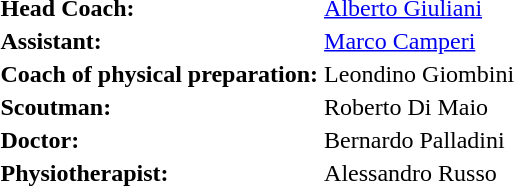<table>
<tr>
<td><strong>Head Coach:</strong></td>
<td><a href='#'>Alberto Giuliani</a></td>
</tr>
<tr>
<td><strong>Assistant:</strong></td>
<td><a href='#'>Marco Camperi</a></td>
</tr>
<tr>
<td><strong>Coach of physical preparation:</strong></td>
<td>Leondino Giombini</td>
</tr>
<tr>
<td><strong>Scoutman:</strong></td>
<td>Roberto Di Maio</td>
</tr>
<tr>
<td><strong>Doctor:</strong></td>
<td>Bernardo Palladini</td>
</tr>
<tr>
<td><strong>Physiotherapist:</strong></td>
<td>Alessandro Russo</td>
</tr>
<tr>
</tr>
</table>
